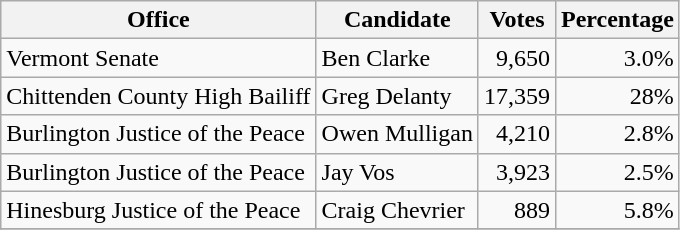<table class="wikitable">
<tr>
<th>Office</th>
<th>Candidate</th>
<th>Votes</th>
<th>Percentage</th>
</tr>
<tr>
<td>Vermont Senate</td>
<td>Ben Clarke</td>
<td align="right">9,650</td>
<td align="right">3.0%</td>
</tr>
<tr>
<td>Chittenden County High Bailiff</td>
<td>Greg Delanty</td>
<td align="right">17,359</td>
<td align="right">28%</td>
</tr>
<tr>
<td>Burlington Justice of the Peace</td>
<td>Owen Mulligan</td>
<td align="right">4,210</td>
<td align="right">2.8%</td>
</tr>
<tr>
<td>Burlington Justice of the Peace</td>
<td>Jay Vos</td>
<td align="right">3,923</td>
<td align="right">2.5%</td>
</tr>
<tr>
<td>Hinesburg Justice of the Peace</td>
<td>Craig Chevrier</td>
<td align="right">889</td>
<td align="right">5.8%</td>
</tr>
<tr>
</tr>
</table>
